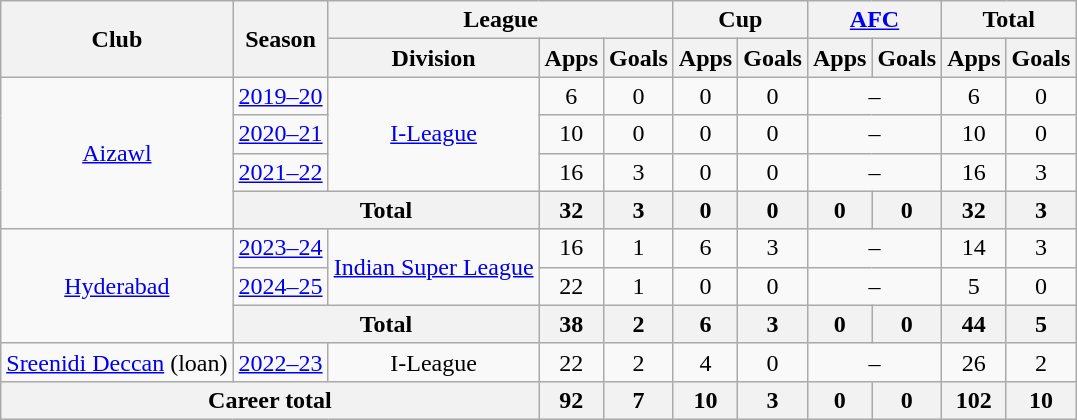<table class="wikitable" style="text-align: center;">
<tr>
<th rowspan="2">Club</th>
<th rowspan="2">Season</th>
<th colspan="3">League</th>
<th colspan="2">Cup</th>
<th colspan="2"><a href='#'>AFC</a></th>
<th colspan="2">Total</th>
</tr>
<tr>
<th>Division</th>
<th>Apps</th>
<th>Goals</th>
<th>Apps</th>
<th>Goals</th>
<th>Apps</th>
<th>Goals</th>
<th>Apps</th>
<th>Goals</th>
</tr>
<tr>
<td rowspan="4"><a href='#'>Aizawl</a></td>
<td><a href='#'>2019–20</a></td>
<td rowspan="3"><a href='#'>I-League</a></td>
<td>6</td>
<td>0</td>
<td>0</td>
<td>0</td>
<td colspan="2">–</td>
<td>6</td>
<td>0</td>
</tr>
<tr>
<td><a href='#'>2020–21</a></td>
<td>10</td>
<td>0</td>
<td>0</td>
<td>0</td>
<td colspan="2">–</td>
<td>10</td>
<td>0</td>
</tr>
<tr>
<td><a href='#'>2021–22</a></td>
<td>16</td>
<td>3</td>
<td>0</td>
<td>0</td>
<td colspan="2">–</td>
<td>16</td>
<td>3</td>
</tr>
<tr>
<th colspan="2">Total</th>
<th>32</th>
<th>3</th>
<th>0</th>
<th>0</th>
<th>0</th>
<th>0</th>
<th>32</th>
<th>3</th>
</tr>
<tr>
<td rowspan="3"><a href='#'>Hyderabad</a></td>
<td><a href='#'>2023–24</a></td>
<td rowspan="2"><a href='#'>Indian Super League</a></td>
<td>16</td>
<td>1</td>
<td>6</td>
<td>3</td>
<td colspan="2">–</td>
<td>14</td>
<td>3</td>
</tr>
<tr>
<td><a href='#'>2024–25</a></td>
<td>22</td>
<td>1</td>
<td>0</td>
<td>0</td>
<td colspan="2">–</td>
<td>5</td>
<td>0</td>
</tr>
<tr>
<th colspan="2">Total</th>
<th>38</th>
<th>2</th>
<th>6</th>
<th>3</th>
<th>0</th>
<th>0</th>
<th>44</th>
<th>5</th>
</tr>
<tr>
<td rowspan="1"><a href='#'>Sreenidi Deccan</a> (loan)</td>
<td><a href='#'>2022–23</a></td>
<td rowspan="1">I-League</td>
<td>22</td>
<td>2</td>
<td>4</td>
<td>0</td>
<td colspan="2">–</td>
<td>26</td>
<td>2</td>
</tr>
<tr>
<th colspan="3">Career total</th>
<th>92</th>
<th>7</th>
<th>10</th>
<th>3</th>
<th>0</th>
<th>0</th>
<th>102</th>
<th>10</th>
</tr>
</table>
